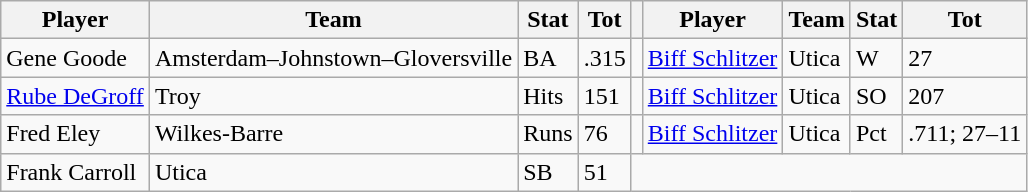<table class="wikitable">
<tr>
<th>Player</th>
<th>Team</th>
<th>Stat</th>
<th>Tot</th>
<th></th>
<th>Player</th>
<th>Team</th>
<th>Stat</th>
<th>Tot</th>
</tr>
<tr>
<td>Gene Goode</td>
<td>Amsterdam–Johnstown–Gloversville</td>
<td>BA</td>
<td>.315</td>
<td></td>
<td><a href='#'>Biff Schlitzer</a></td>
<td>Utica</td>
<td>W</td>
<td>27</td>
</tr>
<tr>
<td><a href='#'>Rube DeGroff</a></td>
<td>Troy</td>
<td>Hits</td>
<td>151</td>
<td></td>
<td><a href='#'>Biff Schlitzer</a></td>
<td>Utica</td>
<td>SO</td>
<td>207</td>
</tr>
<tr>
<td>Fred Eley</td>
<td>Wilkes-Barre</td>
<td>Runs</td>
<td>76</td>
<td></td>
<td><a href='#'>Biff Schlitzer</a></td>
<td>Utica</td>
<td>Pct</td>
<td>.711; 27–11</td>
</tr>
<tr>
<td>Frank Carroll</td>
<td>Utica</td>
<td>SB</td>
<td>51</td>
</tr>
</table>
